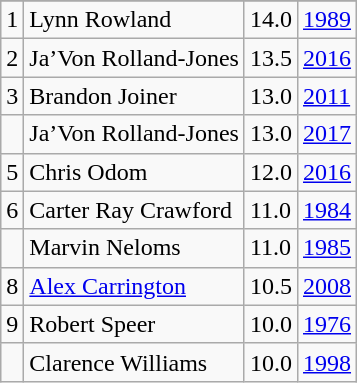<table class="wikitable">
<tr>
</tr>
<tr>
<td>1</td>
<td>Lynn Rowland</td>
<td>14.0</td>
<td><a href='#'>1989</a></td>
</tr>
<tr>
<td>2</td>
<td>Ja’Von Rolland-Jones</td>
<td>13.5</td>
<td><a href='#'>2016</a></td>
</tr>
<tr>
<td>3</td>
<td>Brandon Joiner</td>
<td>13.0</td>
<td><a href='#'>2011</a></td>
</tr>
<tr>
<td></td>
<td>Ja’Von Rolland-Jones</td>
<td>13.0</td>
<td><a href='#'>2017</a></td>
</tr>
<tr>
<td>5</td>
<td>Chris Odom</td>
<td>12.0</td>
<td><a href='#'>2016</a></td>
</tr>
<tr>
<td>6</td>
<td>Carter Ray Crawford</td>
<td>11.0</td>
<td><a href='#'>1984</a></td>
</tr>
<tr>
<td></td>
<td>Marvin Neloms</td>
<td>11.0</td>
<td><a href='#'>1985</a></td>
</tr>
<tr>
<td>8</td>
<td><a href='#'>Alex Carrington</a></td>
<td>10.5</td>
<td><a href='#'>2008</a></td>
</tr>
<tr>
<td>9</td>
<td>Robert Speer</td>
<td>10.0</td>
<td><a href='#'>1976</a></td>
</tr>
<tr>
<td></td>
<td>Clarence Williams</td>
<td>10.0</td>
<td><a href='#'>1998</a></td>
</tr>
</table>
